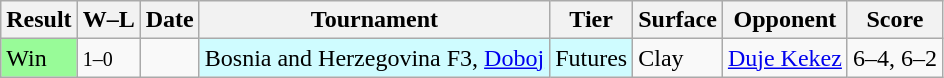<table class="sortable wikitable">
<tr>
<th>Result</th>
<th class="unsortable">W–L</th>
<th>Date</th>
<th>Tournament</th>
<th>Tier</th>
<th>Surface</th>
<th>Opponent</th>
<th class="unsortable">Score</th>
</tr>
<tr>
<td bgcolor=98FB98>Win</td>
<td><small>1–0</small></td>
<td></td>
<td style="background:#cffcff;">Bosnia and Herzegovina F3, <a href='#'>Doboj</a></td>
<td style="background:#cffcff;">Futures</td>
<td>Clay</td>
<td> <a href='#'>Duje Kekez</a></td>
<td>6–4, 6–2</td>
</tr>
</table>
